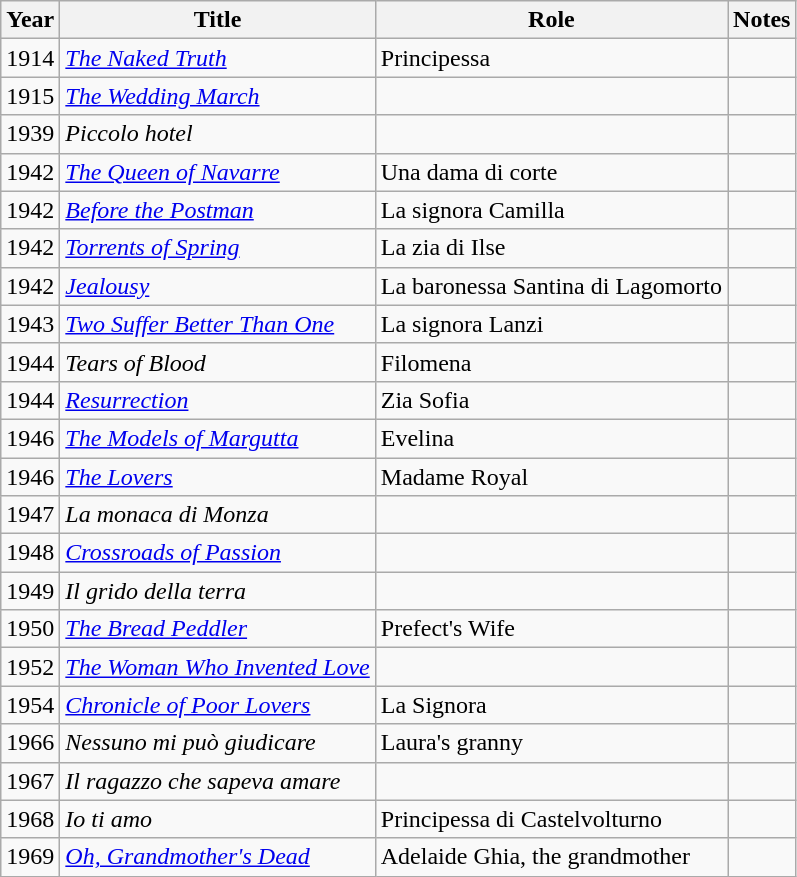<table class="wikitable">
<tr>
<th>Year</th>
<th>Title</th>
<th>Role</th>
<th>Notes</th>
</tr>
<tr>
<td>1914</td>
<td><em><a href='#'>The Naked Truth</a></em></td>
<td>Principessa</td>
<td></td>
</tr>
<tr>
<td>1915</td>
<td><em><a href='#'>The Wedding March</a></em></td>
<td></td>
<td></td>
</tr>
<tr>
<td>1939</td>
<td><em>Piccolo hotel</em></td>
<td></td>
<td></td>
</tr>
<tr>
<td>1942</td>
<td><em><a href='#'>The Queen of Navarre</a></em></td>
<td>Una dama di corte</td>
<td></td>
</tr>
<tr>
<td>1942</td>
<td><em><a href='#'>Before the Postman</a></em></td>
<td>La signora Camilla</td>
<td></td>
</tr>
<tr>
<td>1942</td>
<td><em><a href='#'>Torrents of Spring</a></em></td>
<td>La zia di Ilse</td>
<td></td>
</tr>
<tr>
<td>1942</td>
<td><em><a href='#'>Jealousy</a></em></td>
<td>La baronessa Santina di Lagomorto</td>
<td></td>
</tr>
<tr>
<td>1943</td>
<td><em><a href='#'>Two Suffer Better Than One</a></em></td>
<td>La signora Lanzi</td>
<td></td>
</tr>
<tr>
<td>1944</td>
<td><em>Tears of Blood</em></td>
<td>Filomena</td>
<td></td>
</tr>
<tr>
<td>1944</td>
<td><em><a href='#'>Resurrection</a></em></td>
<td>Zia Sofia</td>
<td></td>
</tr>
<tr>
<td>1946</td>
<td><em><a href='#'>The Models of Margutta</a></em></td>
<td>Evelina</td>
<td></td>
</tr>
<tr>
<td>1946</td>
<td><em><a href='#'>The Lovers</a></em></td>
<td>Madame Royal</td>
<td></td>
</tr>
<tr>
<td>1947</td>
<td><em>La monaca di Monza</em></td>
<td></td>
<td></td>
</tr>
<tr>
<td>1948</td>
<td><em><a href='#'>Crossroads of Passion</a></em></td>
<td></td>
<td></td>
</tr>
<tr>
<td>1949</td>
<td><em>Il grido della terra</em></td>
<td></td>
<td></td>
</tr>
<tr>
<td>1950</td>
<td><em><a href='#'>The Bread Peddler</a></em></td>
<td>Prefect's Wife</td>
<td></td>
</tr>
<tr>
<td>1952</td>
<td><em><a href='#'>The Woman Who Invented Love </a></em></td>
<td></td>
<td></td>
</tr>
<tr>
<td>1954</td>
<td><em><a href='#'>Chronicle of Poor Lovers</a></em></td>
<td>La Signora</td>
<td></td>
</tr>
<tr>
<td>1966</td>
<td><em>Nessuno mi può giudicare</em></td>
<td>Laura's granny</td>
<td></td>
</tr>
<tr>
<td>1967</td>
<td><em>Il ragazzo che sapeva amare</em></td>
<td></td>
<td></td>
</tr>
<tr>
<td>1968</td>
<td><em>Io ti amo</em></td>
<td>Principessa di Castelvolturno</td>
<td></td>
</tr>
<tr>
<td>1969</td>
<td><em><a href='#'>Oh, Grandmother's Dead</a></em></td>
<td>Adelaide Ghia, the grandmother</td>
<td></td>
</tr>
</table>
